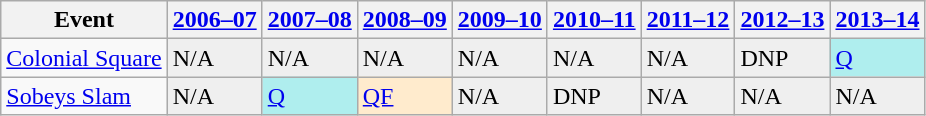<table class="wikitable" border="1">
<tr>
<th>Event</th>
<th><a href='#'>2006–07</a></th>
<th><a href='#'>2007–08</a></th>
<th><a href='#'>2008–09</a></th>
<th><a href='#'>2009–10</a></th>
<th><a href='#'>2010–11</a></th>
<th><a href='#'>2011–12</a></th>
<th><a href='#'>2012–13</a></th>
<th><a href='#'>2013–14</a></th>
</tr>
<tr>
<td><a href='#'>Colonial Square</a></td>
<td style="background:#EFEFEF;">N/A</td>
<td style="background:#EFEFEF;">N/A</td>
<td style="background:#EFEFEF;">N/A</td>
<td style="background:#EFEFEF;">N/A</td>
<td style="background:#EFEFEF;">N/A</td>
<td style="background:#EFEFEF;">N/A</td>
<td style="background:#EFEFEF;">DNP</td>
<td style="background:#afeeee;"><a href='#'>Q</a></td>
</tr>
<tr>
<td><a href='#'>Sobeys Slam</a></td>
<td style="background:#EFEFEF;">N/A</td>
<td style="background:#afeeee;"><a href='#'>Q</a></td>
<td style="background:#ffebcd;"><a href='#'>QF</a></td>
<td style="background:#EFEFEF;">N/A</td>
<td style="background:#EFEFEF;">DNP</td>
<td style="background:#EFEFEF;">N/A</td>
<td style="background:#EFEFEF;">N/A</td>
<td style="background:#EFEFEF;">N/A</td>
</tr>
</table>
